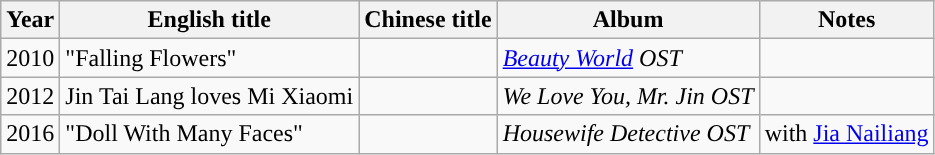<table class="wikitable sortable">
<tr>
<th>Year</th>
<th>English title</th>
<th>Chinese title</th>
<th>Album</th>
<th>Notes</th>
</tr>
<tr>
<td>2010</td>
<td>"Falling Flowers"</td>
<td></td>
<td><em><a href='#'>Beauty World</a> OST</em></td>
<td></td>
</tr>
<tr>
<td>2012</td>
<td>Jin Tai Lang loves Mi Xiaomi</td>
<td></td>
<td><em>We Love You, Mr. Jin OST</em></td>
<td></td>
</tr>
<tr>
<td>2016</td>
<td>"Doll With Many Faces"</td>
<td></td>
<td><em>Housewife Detective OST</em></td>
<td>with <a href='#'>Jia Nailiang</a></td>
</tr>
</table>
